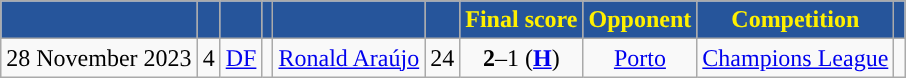<table class="wikitable" style="text-align:center">
<tr>
<th style="background:#26559B;color:#FFF000;"></th>
<th style="background:#26559B;color:#FFF000;"></th>
<th style="background:#26559B;color:#FFF000;"></th>
<th style="background:#26559B;color:#FFF000;"></th>
<th style="background:#26559B;color:#FFF000;"></th>
<th style="background:#26559B;color:#FFF000;"></th>
<th style="background:#26559B;color:#FFF000;">Final score</th>
<th style="background:#26559B;color:#FFF000;">Opponent</th>
<th style="background:#26559B;color:#FFF000;">Competition</th>
<th style="background:#26559B;color:#FFF000;"></th>
</tr>
<tr>
<td>28 November 2023</td>
<td>4</td>
<td><a href='#'>DF</a></td>
<td></td>
<td><a href='#'>Ronald Araújo</a></td>
<td>24</td>
<td><strong>2</strong>–1 (<a href='#'><strong>H</strong></a>)</td>
<td> <a href='#'>Porto</a></td>
<td><a href='#'>Champions League</a></td>
<td></td>
</tr>
</table>
